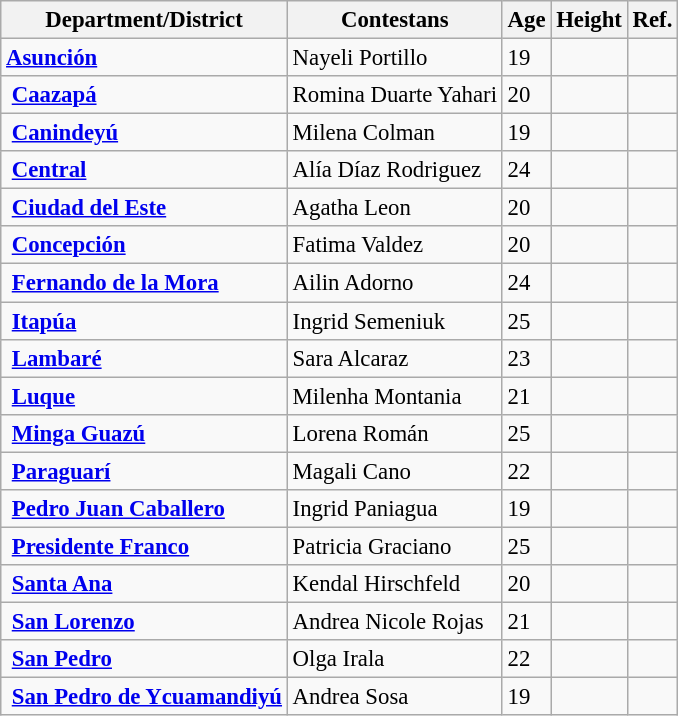<table class="wikitable sortable" style="font-size: 95%">
<tr>
<th>Department/District</th>
<th>Contestans</th>
<th>Age</th>
<th>Height</th>
<th>Ref.</th>
</tr>
<tr>
<td> <strong><a href='#'>Asunción</a></strong></td>
<td>Nayeli Portillo</td>
<td>19</td>
<td></td>
<td align=center></td>
</tr>
<tr>
<td> <strong><a href='#'>Caazapá</a></strong></td>
<td>Romina Duarte Yahari</td>
<td>20</td>
<td></td>
<td align=center></td>
</tr>
<tr>
<td> <strong><a href='#'>Canindeyú</a></strong></td>
<td>Milena Colman</td>
<td>19</td>
<td></td>
<td align=center></td>
</tr>
<tr>
<td> <strong><a href='#'>Central</a></strong></td>
<td>Alía Díaz Rodriguez</td>
<td>24</td>
<td></td>
<td align=center></td>
</tr>
<tr>
<td> <strong><a href='#'>Ciudad del Este</a></strong></td>
<td>Agatha Leon</td>
<td>20</td>
<td></td>
<td align=center></td>
</tr>
<tr>
<td> <strong><a href='#'>Concepción</a></strong></td>
<td>Fatima Valdez</td>
<td>20</td>
<td></td>
<td align=center></td>
</tr>
<tr>
<td> <strong><a href='#'>Fernando de la Mora</a></strong></td>
<td>Ailin Adorno</td>
<td>24</td>
<td></td>
<td align=center></td>
</tr>
<tr>
<td> <strong><a href='#'>Itapúa</a></strong></td>
<td>Ingrid Semeniuk</td>
<td>25</td>
<td></td>
<td align=center></td>
</tr>
<tr>
<td> <strong><a href='#'>Lambaré</a></strong></td>
<td>Sara Alcaraz</td>
<td>23</td>
<td></td>
<td align=center></td>
</tr>
<tr>
<td> <strong><a href='#'>Luque</a></strong></td>
<td>Milenha Montania</td>
<td>21</td>
<td></td>
<td align=center></td>
</tr>
<tr>
<td> <strong><a href='#'>Minga Guazú</a></strong></td>
<td>Lorena Román</td>
<td>25</td>
<td></td>
<td align=center></td>
</tr>
<tr>
<td> <strong><a href='#'>Paraguarí</a></strong></td>
<td>Magali Cano</td>
<td>22</td>
<td></td>
<td align=center></td>
</tr>
<tr>
<td> <strong><a href='#'>Pedro Juan Caballero</a></strong></td>
<td>Ingrid Paniagua</td>
<td>19</td>
<td></td>
<td align=center></td>
</tr>
<tr>
<td> <strong><a href='#'>Presidente Franco</a></strong></td>
<td>Patricia Graciano</td>
<td>25</td>
<td></td>
<td align=center></td>
</tr>
<tr>
<td> <strong><a href='#'>Santa Ana</a></strong></td>
<td>Kendal Hirschfeld</td>
<td>20</td>
<td></td>
<td align=center></td>
</tr>
<tr>
<td> <strong><a href='#'>San Lorenzo</a></strong></td>
<td>Andrea Nicole Rojas</td>
<td>21</td>
<td></td>
<td align=center></td>
</tr>
<tr>
<td> <strong><a href='#'>San Pedro</a></strong></td>
<td>Olga Irala</td>
<td>22</td>
<td></td>
<td align=center></td>
</tr>
<tr>
<td> <strong><a href='#'>San Pedro de Ycuamandiyú</a></strong></td>
<td>Andrea Sosa</td>
<td>19</td>
<td></td>
<td align=center></td>
</tr>
</table>
